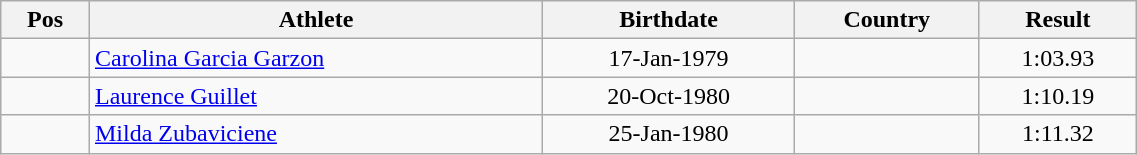<table class="wikitable"  style="text-align:center; width:60%;">
<tr>
<th>Pos</th>
<th>Athlete</th>
<th>Birthdate</th>
<th>Country</th>
<th>Result</th>
</tr>
<tr>
<td align=center></td>
<td align=left><a href='#'>Carolina Garcia Garzon</a></td>
<td>17-Jan-1979</td>
<td align=left></td>
<td>1:03.93</td>
</tr>
<tr>
<td align=center></td>
<td align=left><a href='#'>Laurence Guillet</a></td>
<td>20-Oct-1980</td>
<td align=left></td>
<td>1:10.19</td>
</tr>
<tr>
<td align=center></td>
<td align=left><a href='#'>Milda Zubaviciene</a></td>
<td>25-Jan-1980</td>
<td align=left></td>
<td>1:11.32</td>
</tr>
</table>
